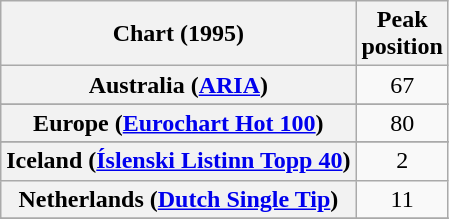<table class="wikitable sortable plainrowheaders" style="text-align:center">
<tr>
<th scope="col">Chart (1995)</th>
<th scope="col">Peak<br>position</th>
</tr>
<tr>
<th scope="row">Australia (<a href='#'>ARIA</a>)</th>
<td>67</td>
</tr>
<tr>
</tr>
<tr>
<th scope="row">Europe (<a href='#'>Eurochart Hot 100</a>)</th>
<td>80</td>
</tr>
<tr>
</tr>
<tr>
<th scope="row">Iceland (<a href='#'>Íslenski Listinn Topp 40</a>)</th>
<td>2</td>
</tr>
<tr>
<th scope="row">Netherlands (<a href='#'>Dutch Single Tip</a>)</th>
<td>11</td>
</tr>
<tr>
</tr>
<tr>
</tr>
<tr>
</tr>
</table>
